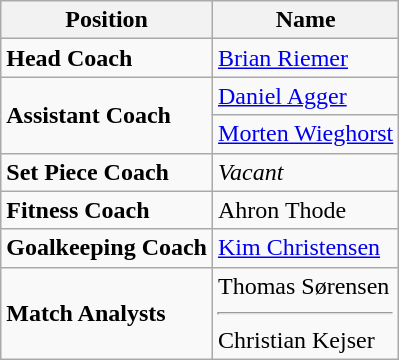<table class="wikitable" style="text-align:left;">
<tr>
<th>Position</th>
<th>Name</th>
</tr>
<tr>
<td style="text-align: left;"><strong>Head Coach</strong></td>
<td> <a href='#'>Brian Riemer</a></td>
</tr>
<tr>
<td rowspan="2" style="text-align: left;"><strong>Assistant Coach</strong></td>
<td> <a href='#'>Daniel Agger</a></td>
</tr>
<tr>
<td> <a href='#'>Morten Wieghorst</a></td>
</tr>
<tr>
<td style="text-align: left;"><strong>Set Piece Coach</strong></td>
<td><em>Vacant</em></td>
</tr>
<tr>
<td style="text-align: left;"><strong>Fitness Coach</strong></td>
<td> Ahron Thode</td>
</tr>
<tr>
<td style="text-align: left;"><strong>Goalkeeping Coach</strong></td>
<td> <a href='#'>Kim Christensen</a></td>
</tr>
<tr>
<td style="text-align: left;"><strong>Match Analysts</strong></td>
<td> Thomas Sørensen<hr> Christian Kejser</td>
</tr>
</table>
